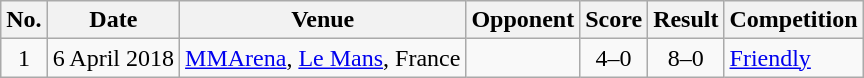<table class="wikitable sortable">
<tr>
<th scope="col">No.</th>
<th scope="col">Date</th>
<th scope="col">Venue</th>
<th scope="col">Opponent</th>
<th scope="col">Score</th>
<th scope="col">Result</th>
<th scope="col">Competition</th>
</tr>
<tr>
<td align="center">1</td>
<td>6 April 2018</td>
<td><a href='#'>MMArena</a>, <a href='#'>Le Mans</a>, France</td>
<td></td>
<td align="center">4–0</td>
<td align="center">8–0</td>
<td><a href='#'>Friendly</a></td>
</tr>
</table>
